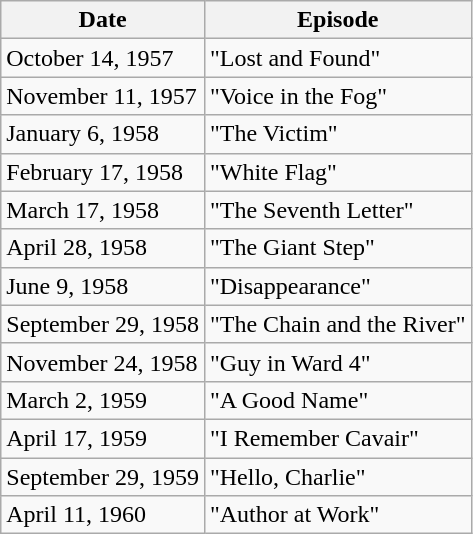<table class="wikitable">
<tr>
<th>Date</th>
<th>Episode</th>
</tr>
<tr>
<td>October 14, 1957</td>
<td>"Lost and Found"</td>
</tr>
<tr>
<td>November 11, 1957</td>
<td>"Voice in the Fog"</td>
</tr>
<tr>
<td>January 6, 1958</td>
<td>"The Victim"</td>
</tr>
<tr>
<td>February 17, 1958</td>
<td>"White Flag"</td>
</tr>
<tr>
<td>March 17, 1958</td>
<td>"The Seventh Letter"</td>
</tr>
<tr>
<td>April 28, 1958</td>
<td>"The Giant Step"</td>
</tr>
<tr>
<td>June 9, 1958</td>
<td>"Disappearance"</td>
</tr>
<tr>
<td>September 29, 1958</td>
<td>"The Chain and the River"</td>
</tr>
<tr>
<td>November 24, 1958</td>
<td>"Guy in Ward 4"</td>
</tr>
<tr>
<td>March 2, 1959</td>
<td>"A Good Name"</td>
</tr>
<tr>
<td>April 17, 1959</td>
<td>"I Remember Cavair"</td>
</tr>
<tr>
<td>September 29, 1959</td>
<td>"Hello, Charlie"</td>
</tr>
<tr>
<td>April 11, 1960</td>
<td>"Author at Work"</td>
</tr>
</table>
